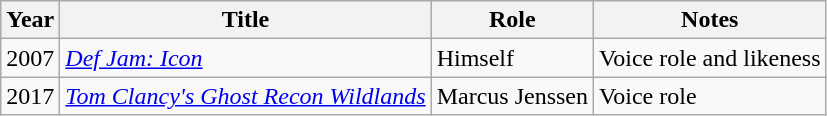<table class="wikitable sortable">
<tr>
<th>Year</th>
<th>Title</th>
<th>Role</th>
<th>Notes</th>
</tr>
<tr>
<td>2007</td>
<td><em><a href='#'>Def Jam: Icon</a></em></td>
<td>Himself</td>
<td>Voice role and likeness</td>
</tr>
<tr>
<td>2017</td>
<td><em><a href='#'>Tom Clancy's Ghost Recon Wildlands</a></em></td>
<td>Marcus Jenssen</td>
<td>Voice role</td>
</tr>
</table>
